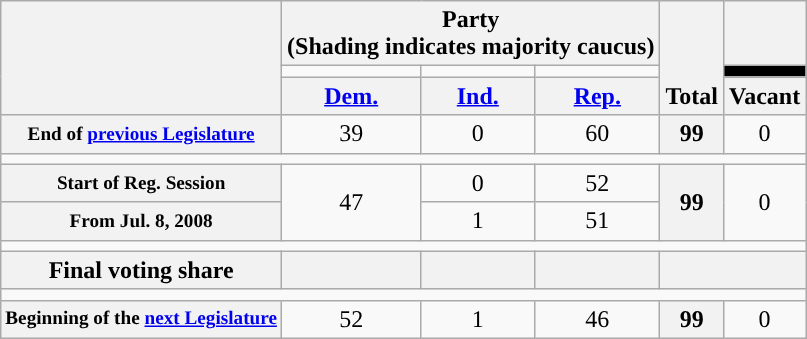<table class=wikitable style="text-align:center">
<tr style="vertical-align:bottom;">
<th rowspan=3></th>
<th colspan=3>Party <div>(Shading indicates majority caucus)</div></th>
<th rowspan=3>Total</th>
<th></th>
</tr>
<tr style="height:5px">
<td style="background-color:"></td>
<td style="background-color:"></td>
<td style="background-color:"></td>
<td style="background:black;"></td>
</tr>
<tr>
<th><a href='#'>Dem.</a></th>
<th><a href='#'>Ind.</a></th>
<th><a href='#'>Rep.</a></th>
<th>Vacant</th>
</tr>
<tr>
<th style="font-size:80%;">End of <a href='#'>previous Legislature</a></th>
<td>39</td>
<td>0</td>
<td>60</td>
<th>99</th>
<td>0</td>
</tr>
<tr>
<td colspan=6></td>
</tr>
<tr>
<th style="font-size:80%;">Start of Reg. Session</th>
<td rowspan="2">47</td>
<td>0</td>
<td>52</td>
<th rowspan="2">99</th>
<td rowspan="2">0</td>
</tr>
<tr>
<th nowrap style="font-size:80%">From Jul. 8, 2008</th>
<td>1</td>
<td>51</td>
</tr>
<tr>
<td colspan=6></td>
</tr>
<tr>
<th>Final voting share</th>
<th></th>
<th></th>
<th></th>
<th colspan=2></th>
</tr>
<tr>
<td colspan=7></td>
</tr>
<tr>
<th style="font-size:80%;">Beginning of the <a href='#'>next Legislature</a></th>
<td>52</td>
<td>1</td>
<td>46</td>
<th>99</th>
<td>0</td>
</tr>
</table>
